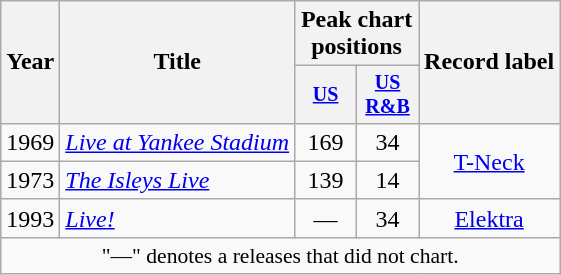<table class="wikitable" style="text-align:center;">
<tr>
<th rowspan="2">Year</th>
<th rowspan="2">Title</th>
<th colspan="2">Peak chart positions</th>
<th rowspan="2">Record label</th>
</tr>
<tr style="font-size:smaller;">
<th width="35"><a href='#'>US</a><br></th>
<th width="35"><a href='#'>US<br>R&B</a><br></th>
</tr>
<tr>
<td>1969</td>
<td align="left"><em><a href='#'>Live at Yankee Stadium</a></em></td>
<td>169</td>
<td>34</td>
<td rowspan="2"><a href='#'>T-Neck</a></td>
</tr>
<tr>
<td>1973</td>
<td align="left"><em><a href='#'>The Isleys Live</a></em></td>
<td>139</td>
<td>14</td>
</tr>
<tr>
<td>1993</td>
<td align="left"><em><a href='#'>Live!</a></em></td>
<td>—</td>
<td>34</td>
<td><a href='#'>Elektra</a></td>
</tr>
<tr>
<td colspan="15" style="font-size:90%">"—" denotes a releases that did not chart.</td>
</tr>
</table>
